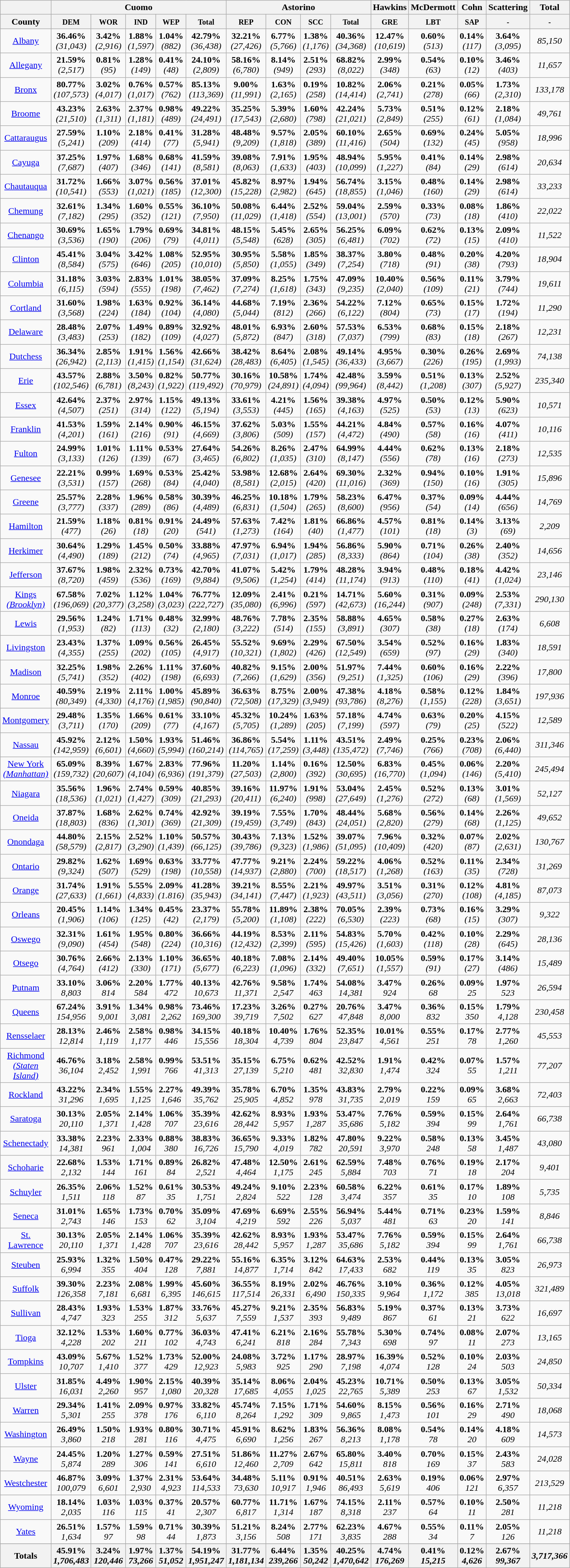<table width="60%" class="wikitable sortable">
<tr>
<th colspan="1"></th>
<th colspan="5">Cuomo</th>
<th colspan="4">Astorino</th>
<th colspan="1">Hawkins</th>
<th colspan="1">McDermott</th>
<th colspan="1">Cohn</th>
<th colspan="1">Scattering</th>
<th colspan="1">Total</th>
</tr>
<tr bgcolor=lightgrey>
<th>County</th>
<th data-sort-type="number"><small>DEM</small></th>
<th data-sort-type="number"><small>WOR</small></th>
<th data-sort-type="number"><small>IND</small></th>
<th data-sort-type="number"><small>WEP</small></th>
<th data-sort-type="number"><small>Total</small></th>
<th data-sort-type="number"><small>REP</small></th>
<th data-sort-type="number"><small>CON</small></th>
<th data-sort-type="number"><small>SCC</small></th>
<th data-sort-type="number"><small>Total</small></th>
<th data-sort-type="number"><small>GRE</small></th>
<th data-sort-type="number"><small>LBT</small></th>
<th data-sort-type="number"><small>SAP</small></th>
<th data-sort-type="number"><small>-</small></th>
<th data-sort-type="number"><small>-</small></th>
</tr>
<tr>
<td align="center"  ><a href='#'>Albany</a></td>
<td align="center"><strong>36.46%</strong><br><em>(31,043)</em></td>
<td align="center"><strong>3.42%</strong><br><em>(2,916)</em></td>
<td align="center"><strong>1.88%</strong><br><em>(1,597)</em></td>
<td align="center"><strong>1.04%</strong><br><em>(882)</em></td>
<td align="center"><strong>42.79%</strong><br><em>(36,438)</em></td>
<td align="center"><strong>32.21%</strong><br><em>(27,426)</em></td>
<td align="center"><strong>6.77%</strong><br><em>(5,766)</em></td>
<td align="center"><strong>1.38%</strong><br><em>(1,176)</em></td>
<td align="center"><strong>40.36%</strong><br><em>(34,368)</em></td>
<td align="center"><strong>12.47%</strong><br><em>(10,619)</em></td>
<td align="center"><strong>0.60%</strong><br><em>(513)</em></td>
<td align="center"><strong>0.14%</strong><br><em>(117)</em></td>
<td align="center"><strong>3.64%</strong><br><em>(3,095)</em></td>
<td align="center"><em>85,150</em></td>
</tr>
<tr>
<td align="center"  ><a href='#'>Allegany</a></td>
<td align="center"><strong>21.59%</strong><br><em>(2,517)</em></td>
<td align="center"><strong>0.81%</strong><br><em>(95)</em></td>
<td align="center"><strong>1.28%</strong><br><em>(149)</em></td>
<td align="center"><strong>0.41%</strong><br><em>(48)</em></td>
<td align="center"><strong>24.10%</strong><br><em>(2,809)</em></td>
<td align="center"><strong>58.16%</strong><br><em>(6,780)</em></td>
<td align="center"><strong>8.14%</strong><br><em>(949)</em></td>
<td align="center"><strong>2.51%</strong><br><em>(293)</em></td>
<td align="center"><strong>68.82%</strong><br><em>(8,022)</em></td>
<td align="center"><strong>2.99%</strong><br><em>(348)</em></td>
<td align="center"><strong>0.54%</strong><br><em>(63)</em></td>
<td align="center"><strong>0.10%</strong><br><em>(12)</em></td>
<td align="center"><strong>3.46%</strong><br><em>(403)</em></td>
<td align="center"><em>11,657</em></td>
</tr>
<tr>
<td align="center"  ><a href='#'>Bronx</a></td>
<td align="center"><strong>80.77%</strong><br><em>(107,573)</em></td>
<td align="center"><strong>3.02%</strong><br><em>(4,017)</em></td>
<td align="center"><strong>0.76%</strong><br><em>(1,017)</em></td>
<td align="center"><strong>0.57%</strong><br><em>(762)</em></td>
<td align="center"><strong>85.13%</strong><br><em>(113,369)</em></td>
<td align="center"><strong>9.00%</strong><br><em>(11,991)</em></td>
<td align="center"><strong>1.63%</strong><br><em>(2,165)</em></td>
<td align="center"><strong>0.19%</strong><br><em>(258)</em></td>
<td align="center"><strong>10.82%</strong><br><em>(14,414)</em></td>
<td align="center"><strong>2.06%</strong><br><em>(2,741)</em></td>
<td align="center"><strong>0.21%</strong><br><em>(278)</em></td>
<td align="center"><strong>0.05%</strong><br><em>(66)</em></td>
<td align="center"><strong>1.73%</strong><br><em>(2,310)</em></td>
<td align="center"><em>133,178</em></td>
</tr>
<tr>
<td align="center"  ><a href='#'>Broome</a></td>
<td align="center"><strong>43.23%</strong><br><em>(21,510)</em></td>
<td align="center"><strong>2.63%</strong><br><em>(1,311)</em></td>
<td align="center"><strong>2.37%</strong><br><em>(1,181)</em></td>
<td align="center"><strong>0.98%</strong><br><em>(489)</em></td>
<td align="center"><strong>49.22%</strong><br><em>(24,491)</em></td>
<td align="center"><strong>35.25%</strong><br><em>(17,543)</em></td>
<td align="center"><strong>5.39%</strong><br><em>(2,680)</em></td>
<td align="center"><strong>1.60%</strong><br><em>(798)</em></td>
<td align="center"><strong>42.24%</strong><br><em>(21,021)</em></td>
<td align="center"><strong>5.73%</strong><br><em>(2,849)</em></td>
<td align="center"><strong>0.51%</strong><br><em>(255)</em></td>
<td align="center"><strong>0.12%</strong><br><em>(61)</em></td>
<td align="center"><strong>2.18%</strong><br><em>(1,084)</em></td>
<td align="center"><em>49,761</em></td>
</tr>
<tr>
<td align="center"  ><a href='#'>Cattaraugus</a></td>
<td align="center"><strong>27.59%</strong><br><em>(5,241)</em></td>
<td align="center"><strong>1.10%</strong><br><em>(209)</em></td>
<td align="center"><strong>2.18%</strong><br><em>(414)</em></td>
<td align="center"><strong>0.41%</strong><br><em>(77)</em></td>
<td align="center"><strong>31.28%</strong><br><em>(5,941)</em></td>
<td align="center"><strong>48.48%</strong><br><em>(9,209)</em></td>
<td align="center"><strong>9.57%</strong><br><em>(1,818)</em></td>
<td align="center"><strong>2.05%</strong><br><em>(389)</em></td>
<td align="center"><strong>60.10%</strong><br><em>(11,416)</em></td>
<td align="center"><strong>2.65%</strong><br><em>(504)</em></td>
<td align="center"><strong>0.69%</strong><br><em>(132)</em></td>
<td align="center"><strong>0.24%</strong><br><em>(45)</em></td>
<td align="center"><strong>5.05%</strong><br><em>(958)</em></td>
<td align="center"><em>18,996</em></td>
</tr>
<tr>
<td align="center"  ><a href='#'>Cayuga</a></td>
<td align="center"><strong>37.25%</strong><br><em>(7,687)</em></td>
<td align="center"><strong>1.97%</strong><br><em>(407)</em></td>
<td align="center"><strong>1.68%</strong><br><em>(346)</em></td>
<td align="center"><strong>0.68%</strong><br><em>(141)</em></td>
<td align="center"><strong>41.59%</strong><br><em>(8,581)</em></td>
<td align="center"><strong>39.08%</strong><br><em>(8,063)</em></td>
<td align="center"><strong>7.91%</strong><br><em>(1,633)</em></td>
<td align="center"><strong>1.95%</strong><br><em>(403)</em></td>
<td align="center"><strong>48.94%</strong><br><em>(10,099)</em></td>
<td align="center"><strong>5.95%</strong><br><em>(1,227)</em></td>
<td align="center"><strong>0.41%</strong><br><em>(84)</em></td>
<td align="center"><strong>0.14%</strong><br><em>(29)</em></td>
<td align="center"><strong>2.98%</strong><br><em>(614)</em></td>
<td align="center"><em>20,634</em></td>
</tr>
<tr>
<td align="center"  ><a href='#'>Chautauqua</a></td>
<td align="center"><strong>31.72%</strong><br><em>(10,541)</em></td>
<td align="center"><strong>1.66%</strong><br><em>(553)</em></td>
<td align="center"><strong>3.07%</strong><br><em>(1,021)</em></td>
<td align="center"><strong>0.56%</strong><br><em>(185)</em></td>
<td align="center"><strong>37.01%</strong><br><em>(12,300)</em></td>
<td align="center"><strong>45.82%</strong><br><em>(15,228)</em></td>
<td align="center"><strong>8.97%</strong><br><em>(2,982)</em></td>
<td align="center"><strong>1.94%</strong><br><em>(645)</em></td>
<td align="center"><strong>56.74%</strong><br><em>(18,855)</em></td>
<td align="center"><strong>3.15%</strong><br><em>(1,046)</em></td>
<td align="center"><strong>0.48%</strong><br><em>(160)</em></td>
<td align="center"><strong>0.14%</strong><br><em>(29)</em></td>
<td align="center"><strong>2.98%</strong><br><em>(614)</em></td>
<td align="center"><em>33,233</em></td>
</tr>
<tr>
<td align="center"  ><a href='#'>Chemung</a></td>
<td align="center"><strong>32.61%</strong><br><em>(7,182)</em></td>
<td align="center"><strong>1.34%</strong><br><em>(295)</em></td>
<td align="center"><strong>1.60%</strong><br><em>(352)</em></td>
<td align="center"><strong>0.55%</strong><br><em>(121)</em></td>
<td align="center"><strong>36.10%</strong><br><em>(7,950)</em></td>
<td align="center"><strong>50.08%</strong><br><em>(11,029)</em></td>
<td align="center"><strong>6.44%</strong><br><em>(1,418)</em></td>
<td align="center"><strong>2.52%</strong><br><em>(554)</em></td>
<td align="center"><strong>59.04%</strong><br><em>(13,001)</em></td>
<td align="center"><strong>2.59%</strong><br><em>(570)</em></td>
<td align="center"><strong>0.33%</strong><br><em>(73)</em></td>
<td align="center"><strong>0.08%</strong><br><em>(18)</em></td>
<td align="center"><strong>1.86%</strong><br><em>(410)</em></td>
<td align="center"><em>22,022</em></td>
</tr>
<tr>
<td align="center"  ><a href='#'>Chenango</a></td>
<td align="center"><strong>30.69%</strong><br><em>(3,536)</em></td>
<td align="center"><strong>1.65%</strong><br><em>(190)</em></td>
<td align="center"><strong>1.79%</strong><br><em>(206)</em></td>
<td align="center"><strong>0.69%</strong><br><em>(79)</em></td>
<td align="center"><strong>34.81%</strong><br><em>(4,011)</em></td>
<td align="center"><strong>48.15%</strong><br><em>(5,548)</em></td>
<td align="center"><strong>5.45%</strong><br><em>(628)</em></td>
<td align="center"><strong>2.65%</strong><br><em>(305)</em></td>
<td align="center"><strong>56.25%</strong><br><em>(6,481)</em></td>
<td align="center"><strong>6.09%</strong><br><em>(702)</em></td>
<td align="center"><strong>0.62%</strong><br><em>(72)</em></td>
<td align="center"><strong>0.13%</strong><br><em>(15)</em></td>
<td align="center"><strong>2.09%</strong><br><em>(410)</em></td>
<td align="center"><em>11,522</em></td>
</tr>
<tr>
<td align="center"  ><a href='#'>Clinton</a></td>
<td align="center"><strong>45.41%</strong><br><em>(8,584)</em></td>
<td align="center"><strong>3.04%</strong><br><em>(575)</em></td>
<td align="center"><strong>3.42%</strong><br><em>(646)</em></td>
<td align="center"><strong>1.08%</strong><br><em>(205)</em></td>
<td align="center"><strong>52.95%</strong><br><em>(10,010)</em></td>
<td align="center"><strong>30.95%</strong><br><em>(5,850)</em></td>
<td align="center"><strong>5.58%</strong><br><em>(1,055)</em></td>
<td align="center"><strong>1.85%</strong><br><em>(349)</em></td>
<td align="center"><strong>38.37%</strong><br><em>(7,254)</em></td>
<td align="center"><strong>3.80%</strong><br><em>(718)</em></td>
<td align="center"><strong>0.48%</strong><br><em>(91)</em></td>
<td align="center"><strong>0.20%</strong><br><em>(38)</em></td>
<td align="center"><strong>4.20%</strong><br><em>(793)</em></td>
<td align="center"><em>18,904</em></td>
</tr>
<tr>
<td align="center"  ><a href='#'>Columbia</a></td>
<td align="center"><strong>31.18%</strong><br><em>(6,115)</em></td>
<td align="center"><strong>3.03%</strong><br><em>(594)</em></td>
<td align="center"><strong>2.83%</strong><br><em>(555)</em></td>
<td align="center"><strong>1.01%</strong><br><em>(198)</em></td>
<td align="center"><strong>38.05%</strong><br><em>(7,462)</em></td>
<td align="center"><strong>37.09%</strong><br><em>(7,274)</em></td>
<td align="center"><strong>8.25%</strong><br><em>(1,618)</em></td>
<td align="center"><strong>1.75%</strong><br><em>(343)</em></td>
<td align="center"><strong>47.09%</strong><br><em>(9,235)</em></td>
<td align="center"><strong>10.40%</strong><br><em>(2,040)</em></td>
<td align="center"><strong>0.56%</strong><br><em>(109)</em></td>
<td align="center"><strong>0.11%</strong><br><em>(21)</em></td>
<td align="center"><strong>3.79%</strong><br><em>(744)</em></td>
<td align="center"><em>19,611</em></td>
</tr>
<tr>
<td align="center"  ><a href='#'>Cortland</a></td>
<td align="center"><strong>31.60%</strong><br><em>(3,568)</em></td>
<td align="center"><strong>1.98%</strong><br><em>(224)</em></td>
<td align="center"><strong>1.63%</strong><br><em>(184)</em></td>
<td align="center"><strong>0.92%</strong><br><em>(104)</em></td>
<td align="center"><strong>36.14%</strong><br><em>(4,080)</em></td>
<td align="center"><strong>44.68%</strong><br><em>(5,044)</em></td>
<td align="center"><strong>7.19%</strong><br><em>(812)</em></td>
<td align="center"><strong>2.36%</strong><br><em>(266)</em></td>
<td align="center"><strong>54.22%</strong><br><em>(6,122)</em></td>
<td align="center"><strong>7.12%</strong><br><em>(804)</em></td>
<td align="center"><strong>0.65%</strong><br><em>(73)</em></td>
<td align="center"><strong>0.15%</strong><br><em>(17)</em></td>
<td align="center"><strong>1.72%</strong><br><em>(194)</em></td>
<td align="center"><em>11,290</em></td>
</tr>
<tr>
<td align="center"  ><a href='#'>Delaware</a></td>
<td align="center"><strong>28.48%</strong><br><em>(3,483)</em></td>
<td align="center"><strong>2.07%</strong><br><em>(253)</em></td>
<td align="center"><strong>1.49%</strong><br><em>(182)</em></td>
<td align="center"><strong>0.89%</strong><br><em>(109)</em></td>
<td align="center"><strong>32.92%</strong><br><em>(4,027)</em></td>
<td align="center"><strong>48.01%</strong><br><em>(5,872)</em></td>
<td align="center"><strong>6.93%</strong><br><em>(847)</em></td>
<td align="center"><strong>2.60%</strong><br><em>(318)</em></td>
<td align="center"><strong>57.53%</strong><br><em>(7,037)</em></td>
<td align="center"><strong>6.53%</strong><br><em>(799)</em></td>
<td align="center"><strong>0.68%</strong><br><em>(83)</em></td>
<td align="center"><strong>0.15%</strong><br><em>(18)</em></td>
<td align="center"><strong>2.18%</strong><br><em>(267)</em></td>
<td align="center"><em>12,231</em></td>
</tr>
<tr>
<td align="center"  ><a href='#'>Dutchess</a></td>
<td align="center"><strong>36.34%</strong><br><em>(26,942)</em></td>
<td align="center"><strong>2.85%</strong><br><em>(2,113)</em></td>
<td align="center"><strong>1.91%</strong><br><em>(1,415)</em></td>
<td align="center"><strong>1.56%</strong><br><em>(1,154)</em></td>
<td align="center"><strong>42.66%</strong><br><em>(31,624)</em></td>
<td align="center"><strong>38.42%</strong><br><em>(28,483)</em></td>
<td align="center"><strong>8.64%</strong><br><em>(6,405)</em></td>
<td align="center"><strong>2.08%</strong><br><em>(1,545)</em></td>
<td align="center"><strong>49.14%</strong><br><em>(36,433)</em></td>
<td align="center"><strong>4.95%</strong><br><em>(3,667)</em></td>
<td align="center"><strong>0.30%</strong><br><em>(226)</em></td>
<td align="center"><strong>0.26%</strong><br><em>(195)</em></td>
<td align="center"><strong>2.69%</strong><br><em>(1,993)</em></td>
<td align="center"><em>74,138</em></td>
</tr>
<tr>
<td align="center"  ><a href='#'>Erie</a></td>
<td align="center"><strong>43.57%</strong><br><em>(102,546)</em></td>
<td align="center"><strong>2.88%</strong><br><em>(6,781)</em></td>
<td align="center"><strong>3.50%</strong><br><em>(8,243)</em></td>
<td align="center"><strong>0.82%</strong><br><em>(1,922)</em></td>
<td align="center"><strong>50.77%</strong><br><em>(119,492)</em></td>
<td align="center"><strong>30.16%</strong><br><em>(70,979)</em></td>
<td align="center"><strong>10.58%</strong><br><em>(24,891)</em></td>
<td align="center"><strong>1.74%</strong><br><em>(4,094)</em></td>
<td align="center"><strong>42.48%</strong><br><em>(99,964)</em></td>
<td align="center"><strong>3.59%</strong><br><em>(8,442)</em></td>
<td align="center"><strong>0.51%</strong><br><em>(1,208)</em></td>
<td align="center"><strong>0.13%</strong><br><em>(307)</em></td>
<td align="center"><strong>2.52%</strong><br><em>(5,927)</em></td>
<td align="center"><em>235,340</em></td>
</tr>
<tr>
<td align="center"  ><a href='#'>Essex</a></td>
<td align="center"><strong>42.64%</strong><br><em>(4,507)</em></td>
<td align="center"><strong>2.37%</strong><br><em>(251)</em></td>
<td align="center"><strong>2.97%</strong><br><em>(314)</em></td>
<td align="center"><strong>1.15%</strong><br><em>(122)</em></td>
<td align="center"><strong>49.13%</strong><br><em>(5,194)</em></td>
<td align="center"><strong>33.61%</strong><br><em>(3,553)</em></td>
<td align="center"><strong>4.21%</strong><br><em>(445)</em></td>
<td align="center"><strong>1.56%</strong><br><em>(165)</em></td>
<td align="center"><strong>39.38%</strong><br><em>(4,163)</em></td>
<td align="center"><strong>4.97%</strong><br><em>(525)</em></td>
<td align="center"><strong>0.50%</strong><br><em>(53)</em></td>
<td align="center"><strong>0.12%</strong><br><em>(13)</em></td>
<td align="center"><strong>5.90%</strong><br><em>(623)</em></td>
<td align="center"><em>10,571</em></td>
</tr>
<tr>
<td align="center"  ><a href='#'>Franklin</a></td>
<td align="center"><strong>41.53%</strong><br><em>(4,201)</em></td>
<td align="center"><strong>1.59%</strong><br><em>(161)</em></td>
<td align="center"><strong>2.14%</strong><br><em>(216)</em></td>
<td align="center"><strong>0.90%</strong><br><em>(91)</em></td>
<td align="center"><strong>46.15%</strong><br><em>(4,669)</em></td>
<td align="center"><strong>37.62%</strong><br><em>(3,806)</em></td>
<td align="center"><strong>5.03%</strong><br><em>(509)</em></td>
<td align="center"><strong>1.55%</strong><br><em>(157)</em></td>
<td align="center"><strong>44.21%</strong><br><em>(4,472)</em></td>
<td align="center"><strong>4.84%</strong><br><em>(490)</em></td>
<td align="center"><strong>0.57%</strong><br><em>(58)</em></td>
<td align="center"><strong>0.16%</strong><br><em>(16)</em></td>
<td align="center"><strong>4.07%</strong><br><em>(411)</em></td>
<td align="center"><em>10,116</em></td>
</tr>
<tr>
<td align="center"  ><a href='#'>Fulton</a></td>
<td align="center"><strong>24.99%</strong><br><em>(3,133)</em></td>
<td align="center"><strong>1.01%</strong><br><em>(126)</em></td>
<td align="center"><strong>1.11%</strong><br><em>(139)</em></td>
<td align="center"><strong>0.53%</strong><br><em>(67)</em></td>
<td align="center"><strong>27.64%</strong><br><em>(3,465)</em></td>
<td align="center"><strong>54.26%</strong><br><em>(6,802)</em></td>
<td align="center"><strong>8.26%</strong><br><em>(1,035)</em></td>
<td align="center"><strong>2.47%</strong><br><em>(310)</em></td>
<td align="center"><strong>64.99%</strong><br><em>(8,147)</em></td>
<td align="center"><strong>4.44%</strong><br><em>(556)</em></td>
<td align="center"><strong>0.62%</strong><br><em>(78)</em></td>
<td align="center"><strong>0.13%</strong><br><em>(16)</em></td>
<td align="center"><strong>2.18%</strong><br><em>(273)</em></td>
<td align="center"><em>12,535</em></td>
</tr>
<tr>
<td align="center"  ><a href='#'>Genesee</a></td>
<td align="center"><strong>22.21%</strong><br><em>(3,531)</em></td>
<td align="center"><strong>0.99%</strong><br><em>(157)</em></td>
<td align="center"><strong>1.69%</strong><br><em>(268)</em></td>
<td align="center"><strong>0.53%</strong><br><em>(84)</em></td>
<td align="center"><strong>25.42%</strong><br><em>(4,040)</em></td>
<td align="center"><strong>53.98%</strong><br><em>(8,581)</em></td>
<td align="center"><strong>12.68%</strong><br><em>(2,015)</em></td>
<td align="center"><strong>2.64%</strong><br><em>(420)</em></td>
<td align="center"><strong>69.30%</strong><br><em>(11,016)</em></td>
<td align="center"><strong>2.32%</strong><br><em>(369)</em></td>
<td align="center"><strong>0.94%</strong><br><em>(150)</em></td>
<td align="center"><strong>0.10%</strong><br><em>(16)</em></td>
<td align="center"><strong>1.91%</strong><br><em>(305)</em></td>
<td align="center"><em>15,896</em></td>
</tr>
<tr>
<td align="center"  ><a href='#'>Greene</a></td>
<td align="center"><strong>25.57%</strong><br><em>(3,777)</em></td>
<td align="center"><strong>2.28%</strong><br><em>(337)</em></td>
<td align="center"><strong>1.96%</strong><br><em>(289)</em></td>
<td align="center"><strong>0.58%</strong><br><em>(86)</em></td>
<td align="center"><strong>30.39%</strong><br><em>(4,489)</em></td>
<td align="center"><strong>46.25%</strong><br><em>(6,831)</em></td>
<td align="center"><strong>10.18%</strong><br><em>(1,504)</em></td>
<td align="center"><strong>1.79%</strong><br><em>(265)</em></td>
<td align="center"><strong>58.23%</strong><br><em>(8,600)</em></td>
<td align="center"><strong>6.47%</strong><br><em>(956)</em></td>
<td align="center"><strong>0.37%</strong><br><em>(54)</em></td>
<td align="center"><strong>0.09%</strong><br><em>(14)</em></td>
<td align="center"><strong>4.44%</strong><br><em>(656)</em></td>
<td align="center"><em>14,769</em></td>
</tr>
<tr>
<td align="center"  ><a href='#'>Hamilton</a></td>
<td align="center"><strong>21.59%</strong><br><em>(477)</em></td>
<td align="center"><strong>1.18%</strong><br><em>(26)</em></td>
<td align="center"><strong>0.81%</strong><br><em>(18)</em></td>
<td align="center"><strong>0.91%</strong><br><em>(20)</em></td>
<td align="center"><strong>24.49%</strong><br><em>(541)</em></td>
<td align="center"><strong>57.63%</strong><br><em>(1,273)</em></td>
<td align="center"><strong>7.42%</strong><br><em>(164)</em></td>
<td align="center"><strong>1.81%</strong><br><em>(40)</em></td>
<td align="center"><strong>66.86%</strong><br><em>(1,477)</em></td>
<td align="center"><strong>4.57%</strong><br><em>(101)</em></td>
<td align="center"><strong>0.81%</strong><br><em>(18)</em></td>
<td align="center"><strong>0.14%</strong><br><em>(3)</em></td>
<td align="center"><strong>3.13%</strong><br><em>(69)</em></td>
<td align="center"><em>2,209</em></td>
</tr>
<tr>
<td align="center"  ><a href='#'>Herkimer</a></td>
<td align="center"><strong>30.64%</strong><br><em>(4,490)</em></td>
<td align="center"><strong>1.29%</strong><br><em>(189)</em></td>
<td align="center"><strong>1.45%</strong><br><em>(212)</em></td>
<td align="center"><strong>0.50%</strong><br><em>(74)</em></td>
<td align="center"><strong>33.88%</strong><br><em>(4,965)</em></td>
<td align="center"><strong>47.97%</strong><br><em>(7,031)</em></td>
<td align="center"><strong>6.94%</strong><br><em>(1,017)</em></td>
<td align="center"><strong>1.94%</strong><br><em>(285)</em></td>
<td align="center"><strong>56.86%</strong><br><em>(8,333)</em></td>
<td align="center"><strong>5.90%</strong><br><em>(864)</em></td>
<td align="center"><strong>0.71%</strong><br><em>(104)</em></td>
<td align="center"><strong>0.26%</strong><br><em>(38)</em></td>
<td align="center"><strong>2.40%</strong><br><em>(352)</em></td>
<td align="center"><em>14,656</em></td>
</tr>
<tr>
<td align="center"  ><a href='#'>Jefferson</a></td>
<td align="center"><strong>37.67%</strong><br><em>(8,720)</em></td>
<td align="center"><strong>1.98%</strong><br><em>(459)</em></td>
<td align="center"><strong>2.32%</strong><br><em>(536)</em></td>
<td align="center"><strong>0.73%</strong><br><em>(169)</em></td>
<td align="center"><strong>42.70%</strong><br><em>(9,884)</em></td>
<td align="center"><strong>41.07%</strong><br><em>(9,506)</em></td>
<td align="center"><strong>5.42%</strong><br><em>(1,254)</em></td>
<td align="center"><strong>1.79%</strong><br><em>(414)</em></td>
<td align="center"><strong>48.28%</strong><br><em>(11,174)</em></td>
<td align="center"><strong>3.94%</strong><br><em>(913)</em></td>
<td align="center"><strong>0.48%</strong><br><em>(110)</em></td>
<td align="center"><strong>0.18%</strong><br><em>(41)</em></td>
<td align="center"><strong>4.42%</strong><br><em>(1,024)</em></td>
<td align="center"><em>23,146</em></td>
</tr>
<tr>
<td align="center"  ><a href='#'>Kings <em>(Brooklyn)</em></a></td>
<td align="center"><strong>67.58%</strong><br><em>(196,069)</em></td>
<td align="center"><strong>7.02%</strong><br><em>(20,377)</em></td>
<td align="center"><strong>1.12%</strong><br><em>(3,258)</em></td>
<td align="center"><strong>1.04%</strong><br><em>(3,023)</em></td>
<td align="center"><strong>76.77%</strong><br><em>(222,727)</em></td>
<td align="center"><strong>12.09%</strong><br><em>(35,080)</em></td>
<td align="center"><strong>2.41%</strong><br><em>(6,996)</em></td>
<td align="center"><strong>0.21%</strong><br><em>(597)</em></td>
<td align="center"><strong>14.71%</strong><br><em>(42,673)</em></td>
<td align="center"><strong>5.60%</strong><br><em>(16,244)</em></td>
<td align="center"><strong>0.31%</strong><br><em>(907)</em></td>
<td align="center"><strong>0.09%</strong><br><em>(248)</em></td>
<td align="center"><strong>2.53%</strong><br><em>(7,331)</em></td>
<td align="center"><em>290,130</em></td>
</tr>
<tr>
<td align="center"  ><a href='#'>Lewis</a></td>
<td align="center"><strong>29.56%</strong><br><em>(1,953)</em></td>
<td align="center"><strong>1.24%</strong><br><em>(82)</em></td>
<td align="center"><strong>1.71%</strong><br><em>(113)</em></td>
<td align="center"><strong>0.48%</strong><br><em>(32)</em></td>
<td align="center"><strong>32.99%</strong><br><em>(2,180)</em></td>
<td align="center"><strong>48.76%</strong><br><em>(3,222)</em></td>
<td align="center"><strong>7.78%</strong><br><em>(514)</em></td>
<td align="center"><strong>2.35%</strong><br><em>(155)</em></td>
<td align="center"><strong>58.88%</strong><br><em>(3,891)</em></td>
<td align="center"><strong>4.65%</strong><br><em>(307)</em></td>
<td align="center"><strong>0.58%</strong><br><em>(38)</em></td>
<td align="center"><strong>0.27%</strong><br><em>(18)</em></td>
<td align="center"><strong>2.63%</strong><br><em>(174)</em></td>
<td align="center"><em>6,608</em></td>
</tr>
<tr>
<td align="center"  ><a href='#'>Livingston</a></td>
<td align="center"><strong>23.43%</strong><br><em>(4,355)</em></td>
<td align="center"><strong>1.37%</strong><br><em>(255)</em></td>
<td align="center"><strong>1.09%</strong><br><em>(202)</em></td>
<td align="center"><strong>0.56%</strong><br><em>(105)</em></td>
<td align="center"><strong>26.45%</strong><br><em>(4,917)</em></td>
<td align="center"><strong>55.52%</strong><br><em>(10,321)</em></td>
<td align="center"><strong>9.69%</strong><br><em>(1,802)</em></td>
<td align="center"><strong>2.29%</strong><br><em>(426)</em></td>
<td align="center"><strong>67.50%</strong><br><em>(12,549)</em></td>
<td align="center"><strong>3.54%</strong><br><em>(659)</em></td>
<td align="center"><strong>0.52%</strong><br><em>(97)</em></td>
<td align="center"><strong>0.16%</strong><br><em>(29)</em></td>
<td align="center"><strong>1.83%</strong><br><em>(340)</em></td>
<td align="center"><em>18,591</em></td>
</tr>
<tr>
<td align="center"  ><a href='#'>Madison</a></td>
<td align="center"><strong>32.25%</strong><br><em>(5,741)</em></td>
<td align="center"><strong>1.98%</strong><br><em>(352)</em></td>
<td align="center"><strong>2.26%</strong><br><em>(402)</em></td>
<td align="center"><strong>1.11%</strong><br><em>(198)</em></td>
<td align="center"><strong>37.60%</strong><br><em>(6,693)</em></td>
<td align="center"><strong>40.82%</strong><br><em>(7,266)</em></td>
<td align="center"><strong>9.15%</strong><br><em>(1,629)</em></td>
<td align="center"><strong>2.00%</strong><br><em>(356)</em></td>
<td align="center"><strong>51.97%</strong><br><em>(9,251)</em></td>
<td align="center"><strong>7.44%</strong><br><em>(1,325)</em></td>
<td align="center"><strong>0.60%</strong><br><em>(106)</em></td>
<td align="center"><strong>0.16%</strong><br><em>(29)</em></td>
<td align="center"><strong>2.22%</strong><br><em>(396)</em></td>
<td align="center"><em>17,800</em></td>
</tr>
<tr>
<td align="center"  ><a href='#'>Monroe</a></td>
<td align="center"><strong>40.59%</strong><br><em>(80,349)</em></td>
<td align="center"><strong>2.19%</strong><br><em>(4,330)</em></td>
<td align="center"><strong>2.11%</strong><br><em>(4,176)</em></td>
<td align="center"><strong>1.00%</strong><br><em>(1,985)</em></td>
<td align="center"><strong>45.89%</strong><br><em>(90,840)</em></td>
<td align="center"><strong>36.63%</strong><br><em>(72,508)</em></td>
<td align="center"><strong>8.75%</strong><br><em>(17,329)</em></td>
<td align="center"><strong>2.00%</strong><br><em>(3,949)</em></td>
<td align="center"><strong>47.38%</strong><br><em>(93,786)</em></td>
<td align="center"><strong>4.18%</strong><br><em>(8,276)</em></td>
<td align="center"><strong>0.58%</strong><br><em>(1,155)</em></td>
<td align="center"><strong>0.12%</strong><br><em>(228)</em></td>
<td align="center"><strong>1.84%</strong><br><em>(3,651)</em></td>
<td align="center"><em>197,936</em></td>
</tr>
<tr>
<td align="center"  ><a href='#'>Montgomery</a></td>
<td align="center"><strong>29.48%</strong><br><em>(3,711)</em></td>
<td align="center"><strong>1.35%</strong><br><em>(170)</em></td>
<td align="center"><strong>1.66%</strong><br><em>(209)</em></td>
<td align="center"><strong>0.61%</strong><br><em>(77)</em></td>
<td align="center"><strong>33.10%</strong><br><em>(4,167)</em></td>
<td align="center"><strong>45.32%</strong><br><em>(5,705)</em></td>
<td align="center"><strong>10.24%</strong><br><em>(1,289)</em></td>
<td align="center"><strong>1.63%</strong><br><em>(205)</em></td>
<td align="center"><strong>57.18%</strong><br><em>(7,199)</em></td>
<td align="center"><strong>4.74%</strong><br><em>(597)</em></td>
<td align="center"><strong>0.63%</strong><br><em>(79)</em></td>
<td align="center"><strong>0.20%</strong><br><em>(25)</em></td>
<td align="center"><strong>4.15%</strong><br><em>(522)</em></td>
<td align="center"><em>12,589</em></td>
</tr>
<tr>
<td align="center"  ><a href='#'>Nassau</a></td>
<td align="center"><strong>45.92%</strong><br><em>(142,959)</em></td>
<td align="center"><strong>2.12%</strong><br><em>(6,601)</em></td>
<td align="center"><strong>1.50%</strong><br><em>(4,660)</em></td>
<td align="center"><strong>1.93%</strong><br><em>(5,994)</em></td>
<td align="center"><strong>51.46%</strong><br><em>(160,214)</em></td>
<td align="center"><strong>36.86%</strong><br><em>(114,765)</em></td>
<td align="center"><strong>5.54%</strong><br><em>(17,259)</em></td>
<td align="center"><strong>1.11%</strong><br><em>(3,448)</em></td>
<td align="center"><strong>43.51%</strong><br><em>(135,472)</em></td>
<td align="center"><strong>2.49%</strong><br><em>(7,746)</em></td>
<td align="center"><strong>0.25%</strong><br><em>(766)</em></td>
<td align="center"><strong>0.23%</strong><br><em>(708)</em></td>
<td align="center"><strong>2.06%</strong><br><em>(6,440)</em></td>
<td align="center"><em>311,346</em></td>
</tr>
<tr>
<td align="center"  ><a href='#'>New York <em>(Manhattan)</em></a></td>
<td align="center"><strong>65.09%</strong><br><em>(159,732)</em></td>
<td align="center"><strong>8.39%</strong><br><em>(20,607)</em></td>
<td align="center"><strong>1.67%</strong><br><em>(4,104)</em></td>
<td align="center"><strong>2.83%</strong><br><em>(6,936)</em></td>
<td align="center"><strong>77.96%</strong><br><em>(191,379)</em></td>
<td align="center"><strong>11.20%</strong><br><em>(27,503)</em></td>
<td align="center"><strong>1.14%</strong><br><em>(2,800)</em></td>
<td align="center"><strong>0.16%</strong><br><em>(392)</em></td>
<td align="center"><strong>12.50%</strong><br><em>(30,695)</em></td>
<td align="center"><strong>6.83%</strong><br><em>(16,770)</em></td>
<td align="center"><strong>0.45%</strong><br><em>(1,094)</em></td>
<td align="center"><strong>0.06%</strong><br><em>(146)</em></td>
<td align="center"><strong>2.20%</strong><br><em>(5,410)</em></td>
<td align="center"><em>245,494</em></td>
</tr>
<tr>
<td align="center"  ><a href='#'>Niagara</a></td>
<td align="center"><strong>35.56%</strong><br><em>(18,536)</em></td>
<td align="center"><strong>1.96%</strong><br><em>(1,021)</em></td>
<td align="center"><strong>2.74%</strong><br><em>(1,427)</em></td>
<td align="center"><strong>0.59%</strong><br><em>(309)</em></td>
<td align="center"><strong>40.85%</strong><br><em>(21,293)</em></td>
<td align="center"><strong>39.16%</strong><br><em>(20,411)</em></td>
<td align="center"><strong>11.97%</strong><br><em>(6,240)</em></td>
<td align="center"><strong>1.91%</strong><br><em>(998)</em></td>
<td align="center"><strong>53.04%</strong><br><em>(27,649)</em></td>
<td align="center"><strong>2.45%</strong><br><em>(1,276)</em></td>
<td align="center"><strong>0.52%</strong><br><em>(272)</em></td>
<td align="center"><strong>0.13%</strong><br><em>(68)</em></td>
<td align="center"><strong>3.01%</strong><br><em>(1,569)</em></td>
<td align="center"><em>52,127</em></td>
</tr>
<tr>
<td align="center"  ><a href='#'>Oneida</a></td>
<td align="center"><strong>37.87%</strong><br><em>(18,803)</em></td>
<td align="center"><strong>1.68%</strong><br><em>(836)</em></td>
<td align="center"><strong>2.62%</strong><br><em>(1,301)</em></td>
<td align="center"><strong>0.74%</strong><br><em>(369)</em></td>
<td align="center"><strong>42.92%</strong><br><em>(21,309)</em></td>
<td align="center"><strong>39.19%</strong><br><em>(19,459)</em></td>
<td align="center"><strong>7.55%</strong><br><em>(3,749)</em></td>
<td align="center"><strong>1.70%</strong><br><em>(843)</em></td>
<td align="center"><strong>48.44%</strong><br><em>(24,051)</em></td>
<td align="center"><strong>5.68%</strong><br><em>(2,820)</em></td>
<td align="center"><strong>0.56%</strong><br><em>(279)</em></td>
<td align="center"><strong>0.14%</strong><br><em>(68)</em></td>
<td align="center"><strong>2.26%</strong><br><em>(1,125)</em></td>
<td align="center"><em>49,652</em></td>
</tr>
<tr>
<td align="center"  ><a href='#'>Onondaga</a></td>
<td align="center"><strong>44.80%</strong><br><em>(58,579)</em></td>
<td align="center"><strong>2.15%</strong><br><em>(2,817)</em></td>
<td align="center"><strong>2.52%</strong><br><em>(3,290)</em></td>
<td align="center"><strong>1.10%</strong><br><em>(1,439)</em></td>
<td align="center"><strong>50.57%</strong><br><em>(66,125)</em></td>
<td align="center"><strong>30.43%</strong><br><em>(39,786)</em></td>
<td align="center"><strong>7.13%</strong><br><em>(9,323)</em></td>
<td align="center"><strong>1.52%</strong><br><em>(1,986)</em></td>
<td align="center"><strong>39.07%</strong><br><em>(51,095)</em></td>
<td align="center"><strong>7.96%</strong><br><em>(10,409)</em></td>
<td align="center"><strong>0.32%</strong><br><em>(420)</em></td>
<td align="center"><strong>0.07%</strong><br><em>(87)</em></td>
<td align="center"><strong>2.02%</strong><br><em>(2,631)</em></td>
<td align="center"><em>130,767</em></td>
</tr>
<tr>
<td align="center"  ><a href='#'>Ontario</a></td>
<td align="center"><strong>29.82%</strong><br><em>(9,324)</em></td>
<td align="center"><strong>1.62%</strong><br><em>(507)</em></td>
<td align="center"><strong>1.69%</strong><br><em>(529)</em></td>
<td align="center"><strong>0.63%</strong><br><em>(198)</em></td>
<td align="center"><strong>33.77%</strong><br><em>(10,558)</em></td>
<td align="center"><strong>47.77%</strong><br><em>(14,937)</em></td>
<td align="center"><strong>9.21%</strong><br><em>(2,880)</em></td>
<td align="center"><strong>2.24%</strong><br><em>(700)</em></td>
<td align="center"><strong>59.22%</strong><br><em>(18,517)</em></td>
<td align="center"><strong>4.06%</strong><br><em>(1,268)</em></td>
<td align="center"><strong>0.52%</strong><br><em>(163)</em></td>
<td align="center"><strong>0.11%</strong><br><em>(35)</em></td>
<td align="center"><strong>2.34%</strong><br><em>(728)</em></td>
<td align="center"><em>31,269</em></td>
</tr>
<tr>
<td align="center"  ><a href='#'>Orange</a></td>
<td align="center"><strong>31.74%</strong><br><em>(27,633)</em></td>
<td align="center"><strong>1.91%</strong><br><em>(1,661)</em></td>
<td align="center"><strong>5.55%</strong><br><em>(4,833)</em></td>
<td align="center"><strong>2.09%</strong><br><em>(1.816)</em></td>
<td align="center"><strong>41.28%</strong><br><em>(35,943)</em></td>
<td align="center"><strong>39.21%</strong><br><em>(34,141)</em></td>
<td align="center"><strong>8.55%</strong><br><em>(7,447)</em></td>
<td align="center"><strong>2.21%</strong><br><em>(1,923)</em></td>
<td align="center"><strong>49.97%</strong><br><em>(43,511)</em></td>
<td align="center"><strong>3.51%</strong><br><em>(3,056)</em></td>
<td align="center"><strong>0.31%</strong><br><em>(270)</em></td>
<td align="center"><strong>0.12%</strong><br><em>(108)</em></td>
<td align="center"><strong>4.81%</strong><br><em>(4,185)</em></td>
<td align="center"><em>87,073</em></td>
</tr>
<tr>
<td align="center"  ><a href='#'>Orleans</a></td>
<td align="center"><strong>20.45%</strong><br><em>(1,906)</em></td>
<td align="center"><strong>1.14%</strong><br><em>(106)</em></td>
<td align="center"><strong>1.34%</strong><br><em>(125)</em></td>
<td align="center"><strong>0.45%</strong><br><em>(42)</em></td>
<td align="center"><strong>23.37%</strong><br><em>(2,179)</em></td>
<td align="center"><strong>55.78%</strong><br><em>(5,200)</em></td>
<td align="center"><strong>11.89%</strong><br><em>(1,108)</em></td>
<td align="center"><strong>2.38%</strong><br><em>(222)</em></td>
<td align="center"><strong>70.05%</strong><br><em>(6,530)</em></td>
<td align="center"><strong>2.39%</strong><br><em>(223)</em></td>
<td align="center"><strong>0.73%</strong><br><em>(68)</em></td>
<td align="center"><strong>0.16%</strong><br><em>(15)</em></td>
<td align="center"><strong>3.29%</strong><br><em>(307)</em></td>
<td align="center"><em>9,322</em></td>
</tr>
<tr>
<td align="center"  ><a href='#'>Oswego</a></td>
<td align="center"><strong>32.31%</strong><br><em>(9,090)</em></td>
<td align="center"><strong>1.61%</strong><br><em>(454)</em></td>
<td align="center"><strong>1.95%</strong><br><em>(548)</em></td>
<td align="center"><strong>0.80%</strong><br><em>(224)</em></td>
<td align="center"><strong>36.66%</strong><br><em>(10,316)</em></td>
<td align="center"><strong>44.19%</strong><br><em>(12,432)</em></td>
<td align="center"><strong>8.53%</strong><br><em>(2,399)</em></td>
<td align="center"><strong>2.11%</strong><br><em>(595)</em></td>
<td align="center"><strong>54.83%</strong><br><em>(15,426)</em></td>
<td align="center"><strong>5.70%</strong><br><em>(1,603)</em></td>
<td align="center"><strong>0.42%</strong><br><em>(118)</em></td>
<td align="center"><strong>0.10%</strong><br><em>(28)</em></td>
<td align="center"><strong>2.29%</strong><br><em>(645)</em></td>
<td align="center"><em>28,136</em></td>
</tr>
<tr>
<td align="center"  ><a href='#'>Otsego</a></td>
<td align="center"><strong>30.76%</strong><br><em>(4,764)</em></td>
<td align="center"><strong>2.66%</strong><br><em>(412)</em></td>
<td align="center"><strong>2.13%</strong><br><em>(330)</em></td>
<td align="center"><strong>1.10%</strong><br><em>(171)</em></td>
<td align="center"><strong>36.65%</strong><br><em>(5,677)</em></td>
<td align="center"><strong>40.18%</strong><br><em>(6,223)</em></td>
<td align="center"><strong>7.08%</strong><br><em>(1,096)</em></td>
<td align="center"><strong>2.14%</strong><br><em>(332)</em></td>
<td align="center"><strong>49.40%</strong><br><em>(7,651)</em></td>
<td align="center"><strong>10.05%</strong><br><em>(1,557)</em></td>
<td align="center"><strong>0.59%</strong><br><em>(91)</em></td>
<td align="center"><strong>0.17%</strong><br><em>(27)</em></td>
<td align="center"><strong>3.14%</strong><br><em>(486)</em></td>
<td align="center"><em>15,489</em></td>
</tr>
<tr>
<td align="center"  ><a href='#'>Putnam</a></td>
<td align="center"><strong>33.10%</strong><br><em>8,803</em></td>
<td align="center"><strong>3.06%</strong><br><em>814</em></td>
<td align="center"><strong>2.20%</strong><br><em>584</em></td>
<td align="center"><strong>1.77%</strong><br><em>472</em></td>
<td align="center"><strong>40.13%</strong><br><em>10,673</em></td>
<td align="center"><strong>42.76%</strong><br><em>11,371</em></td>
<td align="center"><strong>9.58%</strong><br><em>2,547</em></td>
<td align="center"><strong>1.74%</strong><br><em>463</em></td>
<td align="center"><strong>54.08%</strong><br><em>14,381</em></td>
<td align="center"><strong>3.47%</strong><br><em>924</em></td>
<td align="center"><strong>0.26%</strong><br><em>68</em></td>
<td align="center"><strong>0.09%</strong><br><em>25</em></td>
<td align="center"><strong>1.97%</strong><br><em>523</em></td>
<td align="center"><em>26,594</em></td>
</tr>
<tr>
<td align="center"  ><a href='#'>Queens</a></td>
<td align="center"><strong>67.24%</strong><br><em>154,956</em></td>
<td align="center"><strong>3.91%</strong><br><em>9,001</em></td>
<td align="center"><strong>1.34%</strong><br><em>3,081</em></td>
<td align="center"><strong>0.98%</strong><br><em>2,262</em></td>
<td align="center"><strong>73.46%</strong><br><em>169,300</em></td>
<td align="center"><strong>17.23%</strong><br><em>39,719</em></td>
<td align="center"><strong>3.26%</strong><br><em>7,502</em></td>
<td align="center"><strong>0.27%</strong><br><em>627</em></td>
<td align="center"><strong>20.76%</strong><br><em>47,848</em></td>
<td align="center"><strong>3.47%</strong><br><em>8,000</em></td>
<td align="center"><strong>0.36%</strong><br><em>832</em></td>
<td align="center"><strong>0.15%</strong><br><em>350</em></td>
<td align="center"><strong>1.79%</strong><br><em>4,128</em></td>
<td align="center"><em>230,458</em></td>
</tr>
<tr>
<td align="center"  ><a href='#'>Rensselaer</a></td>
<td align="center"><strong>28.13%</strong><br><em>12,814</em></td>
<td align="center"><strong>2.46%</strong><br><em>1,119</em></td>
<td align="center"><strong>2.58%</strong><br><em>1,177</em></td>
<td align="center"><strong>0.98%</strong><br><em>446</em></td>
<td align="center"><strong>34.15%</strong><br><em>15,556</em></td>
<td align="center"><strong>40.18%</strong><br><em>18,304</em></td>
<td align="center"><strong>10.40%</strong><br><em>4,739</em></td>
<td align="center"><strong>1.76%</strong><br><em>804</em></td>
<td align="center"><strong>52.35%</strong><br><em>23,847</em></td>
<td align="center"><strong>10.01%</strong><br><em>4,561</em></td>
<td align="center"><strong>0.55%</strong><br><em>251</em></td>
<td align="center"><strong>0.17%</strong><br><em>78</em></td>
<td align="center"><strong>2.77%</strong><br><em>1,260</em></td>
<td align="center"><em>45,553</em></td>
</tr>
<tr>
<td align="center"  ><a href='#'>Richmond <em>(Staten Island)</em></a></td>
<td align="center"><strong>46.76%</strong><br><em>36,104</em></td>
<td align="center"><strong>3.18%</strong><br><em>2,452</em></td>
<td align="center"><strong>2.58%</strong><br><em>1,991</em></td>
<td align="center"><strong>0.99%</strong><br><em>766</em></td>
<td align="center"><strong>53.51%</strong><br><em>41,313</em></td>
<td align="center"><strong>35.15%</strong><br><em>27,139</em></td>
<td align="center"><strong>6.75%</strong><br><em>5,210</em></td>
<td align="center"><strong>0.62%</strong><br><em>481</em></td>
<td align="center"><strong>42.52%</strong><br><em>32,830</em></td>
<td align="center"><strong>1.91%</strong><br><em>1,474</em></td>
<td align="center"><strong>0.42%</strong><br><em>324</em></td>
<td align="center"><strong>0.07%</strong><br><em>55</em></td>
<td align="center"><strong>1.57%</strong><br><em>1,211</em></td>
<td align="center"><em>77,207</em></td>
</tr>
<tr>
<td align="center"  ><a href='#'>Rockland</a></td>
<td align="center"><strong>43.22%</strong><br><em>31,296</em></td>
<td align="center"><strong>2.34%</strong><br><em>1,695</em></td>
<td align="center"><strong>1.55%</strong><br><em>1,125</em></td>
<td align="center"><strong>2.27%</strong><br><em>1,646</em></td>
<td align="center"><strong>49.39%</strong><br><em>35,762</em></td>
<td align="center"><strong>35.78%</strong><br><em>25,905</em></td>
<td align="center"><strong>6.70%</strong><br><em>4,852</em></td>
<td align="center"><strong>1.35%</strong><br><em>978</em></td>
<td align="center"><strong>43.83%</strong><br><em>31,735</em></td>
<td align="center"><strong>2.79%</strong><br><em>2,019</em></td>
<td align="center"><strong>0.22%</strong><br><em>159</em></td>
<td align="center"><strong>0.09%</strong><br><em>65</em></td>
<td align="center"><strong>3.68%</strong><br><em>2,663</em></td>
<td align="center"><em>72,403</em></td>
</tr>
<tr>
<td align="center"  ><a href='#'>Saratoga</a></td>
<td align="center"><strong>30.13%</strong><br><em>20,110</em></td>
<td align="center"><strong>2.05%</strong><br><em>1,371</em></td>
<td align="center"><strong>2.14%</strong><br><em>1,428</em></td>
<td align="center"><strong>1.06%</strong><br><em>707</em></td>
<td align="center"><strong>35.39%</strong><br><em>23,616</em></td>
<td align="center"><strong>42.62%</strong><br><em>28,442</em></td>
<td align="center"><strong>8.93%</strong><br><em>5,957</em></td>
<td align="center"><strong>1.93%</strong><br><em>1,287</em></td>
<td align="center"><strong>53.47%</strong><br><em>35,686</em></td>
<td align="center"><strong>7.76%</strong><br><em>5,182</em></td>
<td align="center"><strong>0.59%</strong><br><em>394</em></td>
<td align="center"><strong>0.15%</strong><br><em>99</em></td>
<td align="center"><strong>2.64%</strong><br><em>1,761</em></td>
<td align="center"><em>66,738</em></td>
</tr>
<tr>
<td align="center"  ><a href='#'>Schenectady</a></td>
<td align="center"><strong>33.38%</strong><br><em>14,381</em></td>
<td align="center"><strong>2.23%</strong><br><em>961</em></td>
<td align="center"><strong>2.33%</strong><br><em>1,004</em></td>
<td align="center"><strong>0.88%</strong><br><em>380</em></td>
<td align="center"><strong>38.83%</strong><br><em>16,726</em></td>
<td align="center"><strong>36.65%</strong><br><em>15,790</em></td>
<td align="center"><strong>9.33%</strong><br><em>4,019</em></td>
<td align="center"><strong>1.82%</strong><br><em>782</em></td>
<td align="center"><strong>47.80%</strong><br><em>20,591</em></td>
<td align="center"><strong>9.22%</strong><br><em>3,970</em></td>
<td align="center"><strong>0.58%</strong><br><em>248</em></td>
<td align="center"><strong>0.13%</strong><br><em>58</em></td>
<td align="center"><strong>3.45%</strong><br><em>1,487</em></td>
<td align="center"><em>43,080</em></td>
</tr>
<tr>
<td align="center"  ><a href='#'>Schoharie</a></td>
<td align="center"><strong>22.68%</strong><br><em>2,132</em></td>
<td align="center"><strong>1.53%</strong><br><em>144</em></td>
<td align="center"><strong>1.71%</strong><br><em>161</em></td>
<td align="center"><strong>0.89%</strong><br><em>84</em></td>
<td align="center"><strong>26.82%</strong><br><em>2,521</em></td>
<td align="center"><strong>47.48%</strong><br><em>4,464</em></td>
<td align="center"><strong>12.50%</strong><br><em>1,175</em></td>
<td align="center"><strong>2.61%</strong><br><em>245</em></td>
<td align="center"><strong>62.59%</strong><br><em>5,884</em></td>
<td align="center"><strong>7.48%</strong><br><em>703</em></td>
<td align="center"><strong>0.76%</strong><br><em>71</em></td>
<td align="center"><strong>0.19%</strong><br><em>18</em></td>
<td align="center"><strong>2.17%</strong><br><em>204</em></td>
<td align="center"><em>9,401</em></td>
</tr>
<tr>
<td align="center"  ><a href='#'>Schuyler</a></td>
<td align="center"><strong>26.35%</strong><br><em>1,511</em></td>
<td align="center"><strong>2.06%</strong><br><em>118</em></td>
<td align="center"><strong>1.52%</strong><br><em>87</em></td>
<td align="center"><strong>0.61%</strong><br><em>35</em></td>
<td align="center"><strong>30.53%</strong><br><em>1,751</em></td>
<td align="center"><strong>49.24%</strong><br><em>2,824</em></td>
<td align="center"><strong>9.10%</strong><br><em>522</em></td>
<td align="center"><strong>2.23%</strong><br><em>128</em></td>
<td align="center"><strong>60.58%</strong><br><em>3,474</em></td>
<td align="center"><strong>6.22%</strong><br><em>357</em></td>
<td align="center"><strong>0.61%</strong><br><em>35</em></td>
<td align="center"><strong>0.17%</strong><br><em>10</em></td>
<td align="center"><strong>1.89%</strong><br><em>108</em></td>
<td align="center"><em>5,735</em></td>
</tr>
<tr>
<td align="center"  ><a href='#'>Seneca</a></td>
<td align="center"><strong>31.01%</strong><br><em>2,743</em></td>
<td align="center"><strong>1.65%</strong><br><em>146</em></td>
<td align="center"><strong>1.73%</strong><br><em>153</em></td>
<td align="center"><strong>0.70%</strong><br><em>62</em></td>
<td align="center"><strong>35.09%</strong><br><em>3,104</em></td>
<td align="center"><strong>47.69%</strong><br><em>4,219</em></td>
<td align="center"><strong>6.69%</strong><br><em>592</em></td>
<td align="center"><strong>2.55%</strong><br><em>226</em></td>
<td align="center"><strong>56.94%</strong><br><em>5,037</em></td>
<td align="center"><strong>5.44%</strong><br><em>481</em></td>
<td align="center"><strong>0.71%</strong><br><em>63</em></td>
<td align="center"><strong>0.23%</strong><br><em>20</em></td>
<td align="center"><strong>1.59%</strong><br><em>141</em></td>
<td align="center"><em>8,846</em></td>
</tr>
<tr>
<td align="center"  ><a href='#'>St. Lawrence</a></td>
<td align="center"><strong>30.13%</strong><br><em>20,110</em></td>
<td align="center"><strong>2.05%</strong><br><em>1,371</em></td>
<td align="center"><strong>2.14%</strong><br><em>1,428</em></td>
<td align="center"><strong>1.06%</strong><br><em>707</em></td>
<td align="center"><strong>35.39%</strong><br><em>23,616</em></td>
<td align="center"><strong>42.62%</strong><br><em>28,442</em></td>
<td align="center"><strong>8.93%</strong><br><em>5,957</em></td>
<td align="center"><strong>1.93%</strong><br><em>1,287</em></td>
<td align="center"><strong>53.47%</strong><br><em>35,686</em></td>
<td align="center"><strong>7.76%</strong><br><em>5,182</em></td>
<td align="center"><strong>0.59%</strong><br><em>394</em></td>
<td align="center"><strong>0.15%</strong><br><em>99</em></td>
<td align="center"><strong>2.64%</strong><br><em>1,761</em></td>
<td align="center"><em>66,738</em></td>
</tr>
<tr>
<td align="center"  ><a href='#'>Steuben</a></td>
<td align="center"><strong>25.93%</strong><br><em>6,994</em></td>
<td align="center"><strong>1.32%</strong><br><em>355</em></td>
<td align="center"><strong>1.50%</strong><br><em>404</em></td>
<td align="center"><strong>0.47%</strong><br><em>128</em></td>
<td align="center"><strong>29.22%</strong><br><em>7,881</em></td>
<td align="center"><strong>55.16%</strong><br><em>14,877</em></td>
<td align="center"><strong>6.35%</strong><br><em>1,714</em></td>
<td align="center"><strong>3.12%</strong><br><em>842</em></td>
<td align="center"><strong>64.63%</strong><br><em>17,433</em></td>
<td align="center"><strong>2.53%</strong><br><em>682</em></td>
<td align="center"><strong>0.44%</strong><br><em>119</em></td>
<td align="center"><strong>0.13%</strong><br><em>35</em></td>
<td align="center"><strong>3.05%</strong><br><em>823</em></td>
<td align="center"><em>26,973</em></td>
</tr>
<tr>
<td align="center"  ><a href='#'>Suffolk</a></td>
<td align="center"><strong>39.30%</strong><br><em>126,358</em></td>
<td align="center"><strong>2.23%</strong><br><em>7,181</em></td>
<td align="center"><strong>2.08%</strong><br><em>6,681</em></td>
<td align="center"><strong>1.99%</strong><br><em>6,395</em></td>
<td align="center"><strong>45.60%</strong><br><em>146,615</em></td>
<td align="center"><strong>36.55%</strong><br><em>117,514</em></td>
<td align="center"><strong>8.19%</strong><br><em>26,331</em></td>
<td align="center"><strong>2.02%</strong><br><em>6,490</em></td>
<td align="center"><strong>46.76%</strong><br><em>150,335</em></td>
<td align="center"><strong>3.10%</strong><br><em>9,964</em></td>
<td align="center"><strong>0.36%</strong><br><em>1,172</em></td>
<td align="center"><strong>0.12%</strong><br><em>385</em></td>
<td align="center"><strong>4.05%</strong><br><em>13,018</em></td>
<td align="center"><em>321,489</em></td>
</tr>
<tr>
<td align="center"  ><a href='#'>Sullivan</a></td>
<td align="center"><strong>28.43%</strong><br><em>4,747</em></td>
<td align="center"><strong>1.93%</strong><br><em>323</em></td>
<td align="center"><strong>1.53%</strong><br><em>255</em></td>
<td align="center"><strong>1.87%</strong><br><em>312</em></td>
<td align="center"><strong>33.76%</strong><br><em>5,637</em></td>
<td align="center"><strong>45.27%</strong><br><em>7,559</em></td>
<td align="center"><strong>9.21%</strong><br><em>1,537</em></td>
<td align="center"><strong>2.35%</strong><br><em>393</em></td>
<td align="center"><strong>56.83%</strong><br><em>9,489</em></td>
<td align="center"><strong>5.19%</strong><br><em>867</em></td>
<td align="center"><strong>0.37%</strong><br><em>61</em></td>
<td align="center"><strong>0.13%</strong><br><em>21</em></td>
<td align="center"><strong>3.73%</strong><br><em>622</em></td>
<td align="center"><em>16,697</em></td>
</tr>
<tr>
<td align="center"  ><a href='#'>Tioga</a></td>
<td align="center"><strong>32.12%</strong><br><em>4,228</em></td>
<td align="center"><strong>1.53%</strong><br><em>202</em></td>
<td align="center"><strong>1.60%</strong><br><em>211</em></td>
<td align="center"><strong>0.77%</strong><br><em>102</em></td>
<td align="center"><strong>36.03%</strong><br><em>4,743</em></td>
<td align="center"><strong>47.41%</strong><br><em>6,241</em></td>
<td align="center"><strong>6.21%</strong><br><em>818</em></td>
<td align="center"><strong>2.16%</strong><br><em>284</em></td>
<td align="center"><strong>55.78%</strong><br><em>7,343</em></td>
<td align="center"><strong>5.30%</strong><br><em>698</em></td>
<td align="center"><strong>0.74%</strong><br><em>97</em></td>
<td align="center"><strong>0.08%</strong><br><em>11</em></td>
<td align="center"><strong>2.07%</strong><br><em>273</em></td>
<td align="center"><em>13,165</em></td>
</tr>
<tr>
<td align="center"  ><a href='#'>Tompkins</a></td>
<td align="center"><strong>43.09%</strong><br><em>10,707</em></td>
<td align="center"><strong>5.67%</strong><br><em>1,410</em></td>
<td align="center"><strong>1.52%</strong><br><em>377</em></td>
<td align="center"><strong>1.73%</strong><br><em>429</em></td>
<td align="center"><strong>52.00%</strong><br><em>12,923</em></td>
<td align="center"><strong>24.08%</strong><br><em>5,983</em></td>
<td align="center"><strong>3.72%</strong><br><em>925</em></td>
<td align="center"><strong>1.17%</strong><br><em>290</em></td>
<td align="center"><strong>28.97%</strong><br><em>7,198</em></td>
<td align="center"><strong>16.39%</strong><br><em>4,074</em></td>
<td align="center"><strong>0.52%</strong><br><em>128</em></td>
<td align="center"><strong>0.10%</strong><br><em>24</em></td>
<td align="center"><strong>2.03%</strong><br><em>503</em></td>
<td align="center"><em>24,850</em></td>
</tr>
<tr>
<td align="center"  ><a href='#'>Ulster</a></td>
<td align="center"><strong>31.85%</strong><br><em>16,031</em></td>
<td align="center"><strong>4.49%</strong><br><em>2,260</em></td>
<td align="center"><strong>1.90%</strong><br><em>957</em></td>
<td align="center"><strong>2.15%</strong><br><em>1,080</em></td>
<td align="center"><strong>40.39%</strong><br><em>20,328</em></td>
<td align="center"><strong>35.14%</strong><br><em>17,685</em></td>
<td align="center"><strong>8.06%</strong><br><em>4,055</em></td>
<td align="center"><strong>2.04%</strong><br><em>1,025</em></td>
<td align="center"><strong>45.23%</strong><br><em>22,765</em></td>
<td align="center"><strong>10.71%</strong><br><em>5,389</em></td>
<td align="center"><strong>0.50%</strong><br><em>253</em></td>
<td align="center"><strong>0.13%</strong><br><em>67</em></td>
<td align="center"><strong>3.05%</strong><br><em>1,532</em></td>
<td align="center"><em>50,334</em></td>
</tr>
<tr>
<td align="center"  ><a href='#'>Warren</a></td>
<td align="center"><strong>29.34%</strong><br><em>5,301</em></td>
<td align="center"><strong>1.41%</strong><br><em>255</em></td>
<td align="center"><strong>2.09%</strong><br><em>378</em></td>
<td align="center"><strong>0.97%</strong><br><em>176</em></td>
<td align="center"><strong>33.82%</strong><br><em>6,110</em></td>
<td align="center"><strong>45.74%</strong><br><em>8,264</em></td>
<td align="center"><strong>7.15%</strong><br><em>1,292</em></td>
<td align="center"><strong>1.71%</strong><br><em>309</em></td>
<td align="center"><strong>54.60%</strong><br><em>9,865</em></td>
<td align="center"><strong>8.15%</strong><br><em>1,473</em></td>
<td align="center"><strong>0.56%</strong><br><em>101</em></td>
<td align="center"><strong>0.16%</strong><br><em>29</em></td>
<td align="center"><strong>2.71%</strong><br><em>490</em></td>
<td align="center"><em>18,068</em></td>
</tr>
<tr>
<td align="center"  ><a href='#'>Washington</a></td>
<td align="center"><strong>26.49%</strong><br><em>3,860</em></td>
<td align="center"><strong>1.50%</strong><br><em>218</em></td>
<td align="center"><strong>1.93%</strong><br><em>281</em></td>
<td align="center"><strong>0.80%</strong><br><em>116</em></td>
<td align="center"><strong>30.71%</strong><br><em>4,475</em></td>
<td align="center"><strong>45.91%</strong><br><em>6,690</em></td>
<td align="center"><strong>8.62%</strong><br><em>1,256</em></td>
<td align="center"><strong>1.83%</strong><br><em>267</em></td>
<td align="center"><strong>56.36%</strong><br><em>8,213</em></td>
<td align="center"><strong>8.08%</strong><br><em>1,178</em></td>
<td align="center"><strong>0.54%</strong><br><em>78</em></td>
<td align="center"><strong>0.14%</strong><br><em>20</em></td>
<td align="center"><strong>4.18%</strong><br><em>609</em></td>
<td align="center"><em>14,573</em></td>
</tr>
<tr>
<td align="center"  ><a href='#'>Wayne</a></td>
<td align="center"><strong>24.45%</strong><br><em>5,874</em></td>
<td align="center"><strong>1.20%</strong><br><em>289</em></td>
<td align="center"><strong>1.27%</strong><br><em>306</em></td>
<td align="center"><strong>0.59%</strong><br><em>141</em></td>
<td align="center"><strong>27.51%</strong><br><em>6,610</em></td>
<td align="center"><strong>51.86%</strong><br><em>12,460</em></td>
<td align="center"><strong>11.27%</strong><br><em>2,709</em></td>
<td align="center"><strong>2.67%</strong><br><em>642</em></td>
<td align="center"><strong>65.80%</strong><br><em>15,811</em></td>
<td align="center"><strong>3.40%</strong><br><em>818</em></td>
<td align="center"><strong>0.70%</strong><br><em>169</em></td>
<td align="center"><strong>0.15%</strong><br><em>37</em></td>
<td align="center"><strong>2.43%</strong><br><em>583</em></td>
<td align="center"><em>24,028</em></td>
</tr>
<tr>
<td align="center"  ><a href='#'>Westchester</a></td>
<td align="center"><strong>46.87%</strong><br><em>100,079</em></td>
<td align="center"><strong>3.09%</strong><br><em>6,601</em></td>
<td align="center"><strong>1.37%</strong><br><em>2,930</em></td>
<td align="center"><strong>2.31%</strong><br><em>4,923</em></td>
<td align="center"><strong>53.64%</strong><br><em>114,533</em></td>
<td align="center"><strong>34.48%</strong><br><em>73,630</em></td>
<td align="center"><strong>5.11%</strong><br><em>10,917</em></td>
<td align="center"><strong>0.91%</strong><br><em>1,946</em></td>
<td align="center"><strong>40.51%</strong><br><em>86,493</em></td>
<td align="center"><strong>2.63%</strong><br><em>5,619</em></td>
<td align="center"><strong>0.19%</strong><br><em>406</em></td>
<td align="center"><strong>0.06%</strong><br><em>121</em></td>
<td align="center"><strong>2.97%</strong><br><em>6,357</em></td>
<td align="center"><em>213,529</em></td>
</tr>
<tr>
<td align="center"  ><a href='#'>Wyoming</a></td>
<td align="center"><strong>18.14%</strong><br><em>2,035</em></td>
<td align="center"><strong>1.03%</strong><br><em>116</em></td>
<td align="center"><strong>1.03%</strong><br><em>115</em></td>
<td align="center"><strong>0.37%</strong><br><em>41</em></td>
<td align="center"><strong>20.57%</strong><br><em>2,307</em></td>
<td align="center"><strong>60.77%</strong><br><em>6,817</em></td>
<td align="center"><strong>11.71%</strong><br><em>1,314</em></td>
<td align="center"><strong>1.67%</strong><br><em>187</em></td>
<td align="center"><strong>74.15%</strong><br><em>8,318</em></td>
<td align="center"><strong>2.11%</strong><br><em>237</em></td>
<td align="center"><strong>0.57%</strong><br><em>64</em></td>
<td align="center"><strong>0.10%</strong><br><em>11</em></td>
<td align="center"><strong>2.50%</strong><br><em>281</em></td>
<td align="center"><em>11,218</em></td>
</tr>
<tr>
<td align="center"  ><a href='#'>Yates</a></td>
<td align="center"><strong>26.51%</strong><br><em>1,634</em></td>
<td align="center"><strong>1.57%</strong><br><em>97</em></td>
<td align="center"><strong>1.59%</strong><br><em>98</em></td>
<td align="center"><strong>0.71%</strong><br><em>44</em></td>
<td align="center"><strong>30.39%</strong><br><em>1,873</em></td>
<td align="center"><strong>51.21%</strong><br><em>3,156</em></td>
<td align="center"><strong>8.24%</strong><br><em>508</em></td>
<td align="center"><strong>2.77%</strong><br><em>171</em></td>
<td align="center"><strong>62.23%</strong><br><em>3,835</em></td>
<td align="center"><strong>4.67%</strong><br><em>288</em></td>
<td align="center"><strong>0.55%</strong><br><em>34</em></td>
<td align="center"><strong>0.11%</strong><br><em>7</em></td>
<td align="center"><strong>2.05%</strong><br><em>126</em></td>
<td align="center"><em>11,218</em></td>
</tr>
<tr>
</tr>
<tr class=sortbottom>
<th>Totals</th>
<th>45.91%<br><em>1,706,483</em></th>
<th>3.24%<br><em>120,446</em></th>
<th>1.97%<br><em>73,266</em></th>
<th>1.37%<br><em>51,052</em></th>
<th>54.19%<br><em>1,951,247</em></th>
<th>31.77%<br><em>1,181,134</em></th>
<th>6.44%<br><em>239,266</em></th>
<th>1.35%<br><em>50,242</em></th>
<th>40.25%<br><em>1,470,642</em></th>
<th>4.74%<br><em>176,269</em></th>
<th>0.41%<br><em>15,215</em></th>
<th>0.12%<br><em>4,626</em></th>
<th>2.67%<br><em>99,367</em></th>
<th><em>3,717,366</em></th>
</tr>
</table>
